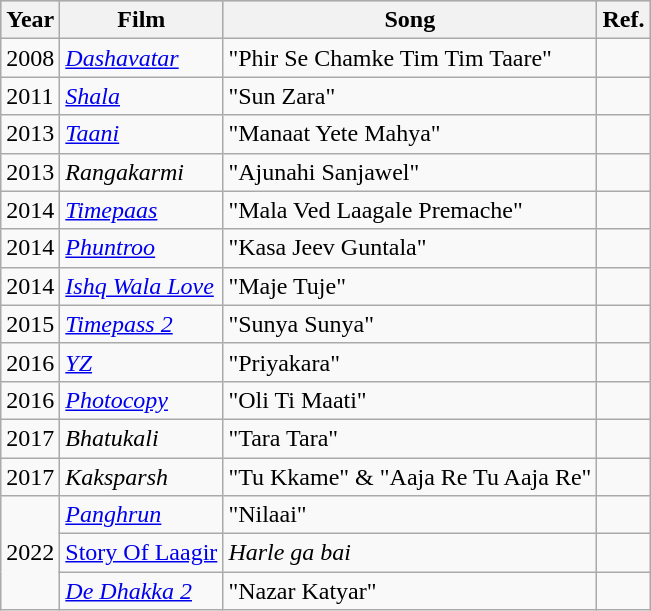<table class="wikitable sortable">
<tr style="background:#ccc; text-align:center;">
<th>Year</th>
<th>Film</th>
<th>Song</th>
<th class="unsortable">Ref.</th>
</tr>
<tr>
<td>2008</td>
<td><em><a href='#'>Dashavatar</a></em></td>
<td>"Phir Se Chamke Tim Tim Taare"</td>
<td></td>
</tr>
<tr>
<td>2011</td>
<td><a href='#'><em>Shala</em></a></td>
<td>"Sun Zara"</td>
<td></td>
</tr>
<tr>
<td>2013</td>
<td><em><a href='#'>Taani</a></em></td>
<td>"Manaat Yete Mahya"</td>
<td></td>
</tr>
<tr>
<td>2013</td>
<td><em>Rangakarmi</em></td>
<td>"Ajunahi Sanjawel"</td>
<td></td>
</tr>
<tr>
<td>2014</td>
<td><em><a href='#'>Timepaas</a></em></td>
<td>"Mala Ved Laagale Premache"</td>
<td></td>
</tr>
<tr>
<td>2014</td>
<td><em><a href='#'>Phuntroo</a></em></td>
<td>"Kasa Jeev Guntala"</td>
<td></td>
</tr>
<tr>
<td>2014</td>
<td><em><a href='#'>Ishq Wala Love</a></em></td>
<td>"Maje Tuje"</td>
<td></td>
</tr>
<tr>
<td>2015</td>
<td><em><a href='#'>Timepass 2</a></em></td>
<td>"Sunya Sunya"</td>
<td></td>
</tr>
<tr>
<td>2016</td>
<td><em><a href='#'>YZ</a></em></td>
<td>"Priyakara"</td>
<td></td>
</tr>
<tr>
<td>2016</td>
<td><em><a href='#'>Photocopy</a></em></td>
<td>"Oli Ti Maati"</td>
<td></td>
</tr>
<tr>
<td>2017</td>
<td><em>Bhatukali</em></td>
<td>"Tara Tara"</td>
<td></td>
</tr>
<tr>
<td>2017</td>
<td><em>Kaksparsh</em></td>
<td>"Tu Kkame" & "Aaja Re Tu Aaja Re"</td>
<td></td>
</tr>
<tr>
<td rowspan="3">2022</td>
<td><em><a href='#'>Panghrun</a></em></td>
<td>"Nilaai"</td>
<td></td>
</tr>
<tr>
<td><a href='#'>Story Of Laagir</a></td>
<td><em>Harle ga bai</em></td>
<td></td>
</tr>
<tr>
<td><em><a href='#'>De Dhakka 2</a></em></td>
<td>"Nazar Katyar"</td>
<td></td>
</tr>
</table>
